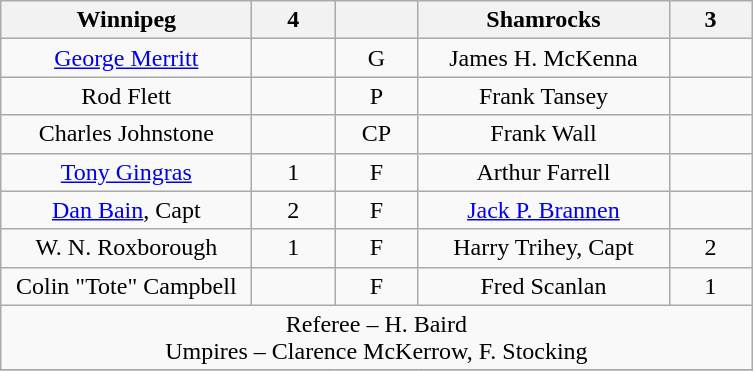<table class="wikitable" style="text-align:center;">
<tr>
<th style="width:10em">Winnipeg</th>
<th style="width:3em">4</th>
<th style="width:3em"></th>
<th style="width:10em">Shamrocks</th>
<th style="width:3em">3</th>
</tr>
<tr>
<td><a href='#'> George Merritt</a></td>
<td></td>
<td>G</td>
<td>James H. McKenna</td>
<td></td>
</tr>
<tr>
<td>Rod Flett</td>
<td></td>
<td>P</td>
<td>Frank Tansey</td>
<td></td>
</tr>
<tr>
<td>Charles Johnstone</td>
<td></td>
<td>CP</td>
<td>Frank Wall</td>
<td></td>
</tr>
<tr>
<td><a href='#'>Tony Gingras</a></td>
<td>1</td>
<td>F</td>
<td>Arthur Farrell</td>
<td></td>
</tr>
<tr>
<td><a href='#'>Dan Bain</a>, Capt</td>
<td>2</td>
<td>F</td>
<td><a href='#'> Jack P. Brannen</a></td>
<td></td>
</tr>
<tr>
<td>W. N. Roxborough</td>
<td>1</td>
<td>F</td>
<td>Harry Trihey, Capt</td>
<td>2</td>
</tr>
<tr>
<td>Colin "Tote" Campbell</td>
<td></td>
<td>F</td>
<td>Fred Scanlan</td>
<td>1</td>
</tr>
<tr>
<td colspan=5 align=center>Referee – H. Baird<br>Umpires – Clarence McKerrow, F. Stocking</td>
</tr>
<tr>
</tr>
</table>
